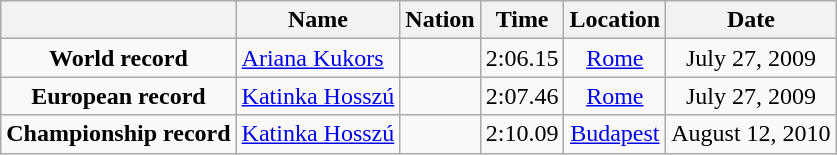<table class=wikitable style=text-align:center>
<tr>
<th></th>
<th>Name</th>
<th>Nation</th>
<th>Time</th>
<th>Location</th>
<th>Date</th>
</tr>
<tr>
<td><strong>World record</strong></td>
<td align=left><a href='#'>Ariana Kukors</a></td>
<td align=left></td>
<td align=left>2:06.15</td>
<td><a href='#'>Rome</a></td>
<td>July 27, 2009</td>
</tr>
<tr>
<td><strong>European record</strong></td>
<td align=left><a href='#'>Katinka Hosszú</a></td>
<td align=left></td>
<td align=left>2:07.46</td>
<td><a href='#'>Rome</a></td>
<td>July 27, 2009</td>
</tr>
<tr>
<td><strong>Championship record</strong></td>
<td align=left><a href='#'>Katinka Hosszú</a></td>
<td align=left></td>
<td align=left>2:10.09</td>
<td><a href='#'>Budapest</a></td>
<td>August 12, 2010</td>
</tr>
</table>
